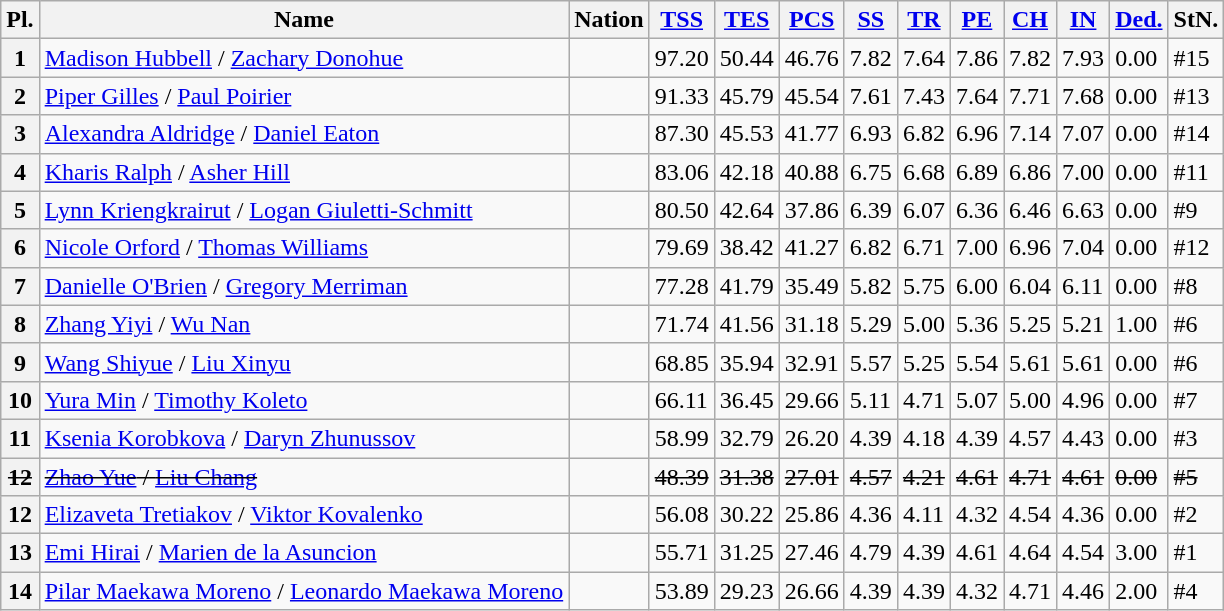<table class="wikitable sortable">
<tr>
<th>Pl.</th>
<th>Name</th>
<th>Nation</th>
<th><a href='#'>TSS</a></th>
<th><a href='#'>TES</a></th>
<th><a href='#'>PCS</a></th>
<th><a href='#'>SS</a></th>
<th><a href='#'>TR</a></th>
<th><a href='#'>PE</a></th>
<th><a href='#'>CH</a></th>
<th><a href='#'>IN</a></th>
<th><a href='#'>Ded.</a></th>
<th>StN.</th>
</tr>
<tr>
<th>1</th>
<td><a href='#'>Madison Hubbell</a> / <a href='#'>Zachary Donohue</a></td>
<td></td>
<td>97.20</td>
<td>50.44</td>
<td>46.76</td>
<td>7.82</td>
<td>7.64</td>
<td>7.86</td>
<td>7.82</td>
<td>7.93</td>
<td>0.00</td>
<td>#15</td>
</tr>
<tr>
<th>2</th>
<td><a href='#'>Piper Gilles</a> / <a href='#'>Paul Poirier</a></td>
<td></td>
<td>91.33</td>
<td>45.79</td>
<td>45.54</td>
<td>7.61</td>
<td>7.43</td>
<td>7.64</td>
<td>7.71</td>
<td>7.68</td>
<td>0.00</td>
<td>#13</td>
</tr>
<tr>
<th>3</th>
<td><a href='#'>Alexandra Aldridge</a> / <a href='#'>Daniel Eaton</a></td>
<td></td>
<td>87.30</td>
<td>45.53</td>
<td>41.77</td>
<td>6.93</td>
<td>6.82</td>
<td>6.96</td>
<td>7.14</td>
<td>7.07</td>
<td>0.00</td>
<td>#14</td>
</tr>
<tr>
<th>4</th>
<td><a href='#'>Kharis Ralph</a> / <a href='#'>Asher Hill</a></td>
<td></td>
<td>83.06</td>
<td>42.18</td>
<td>40.88</td>
<td>6.75</td>
<td>6.68</td>
<td>6.89</td>
<td>6.86</td>
<td>7.00</td>
<td>0.00</td>
<td>#11</td>
</tr>
<tr>
<th>5</th>
<td><a href='#'>Lynn Kriengkrairut</a> / <a href='#'>Logan Giuletti-Schmitt</a></td>
<td></td>
<td>80.50</td>
<td>42.64</td>
<td>37.86</td>
<td>6.39</td>
<td>6.07</td>
<td>6.36</td>
<td>6.46</td>
<td>6.63</td>
<td>0.00</td>
<td>#9</td>
</tr>
<tr>
<th>6</th>
<td><a href='#'>Nicole Orford</a> / <a href='#'>Thomas Williams</a></td>
<td></td>
<td>79.69</td>
<td>38.42</td>
<td>41.27</td>
<td>6.82</td>
<td>6.71</td>
<td>7.00</td>
<td>6.96</td>
<td>7.04</td>
<td>0.00</td>
<td>#12</td>
</tr>
<tr>
<th>7</th>
<td><a href='#'>Danielle O'Brien</a> / <a href='#'>Gregory Merriman</a></td>
<td></td>
<td>77.28</td>
<td>41.79</td>
<td>35.49</td>
<td>5.82</td>
<td>5.75</td>
<td>6.00</td>
<td>6.04</td>
<td>6.11</td>
<td>0.00</td>
<td>#8</td>
</tr>
<tr>
<th>8</th>
<td><a href='#'>Zhang Yiyi</a> / <a href='#'>Wu Nan</a></td>
<td></td>
<td>71.74</td>
<td>41.56</td>
<td>31.18</td>
<td>5.29</td>
<td>5.00</td>
<td>5.36</td>
<td>5.25</td>
<td>5.21</td>
<td>1.00</td>
<td>#6</td>
</tr>
<tr>
<th>9</th>
<td><a href='#'>Wang Shiyue</a> / <a href='#'>Liu Xinyu</a></td>
<td></td>
<td>68.85</td>
<td>35.94</td>
<td>32.91</td>
<td>5.57</td>
<td>5.25</td>
<td>5.54</td>
<td>5.61</td>
<td>5.61</td>
<td>0.00</td>
<td>#6</td>
</tr>
<tr>
<th>10</th>
<td><a href='#'>Yura Min</a> / <a href='#'>Timothy Koleto</a></td>
<td></td>
<td>66.11</td>
<td>36.45</td>
<td>29.66</td>
<td>5.11</td>
<td>4.71</td>
<td>5.07</td>
<td>5.00</td>
<td>4.96</td>
<td>0.00</td>
<td>#7</td>
</tr>
<tr>
<th>11</th>
<td><a href='#'>Ksenia Korobkova</a> / <a href='#'>Daryn Zhunussov</a></td>
<td></td>
<td>58.99</td>
<td>32.79</td>
<td>26.20</td>
<td>4.39</td>
<td>4.18</td>
<td>4.39</td>
<td>4.57</td>
<td>4.43</td>
<td>0.00</td>
<td>#3</td>
</tr>
<tr>
<th><s>12</s></th>
<td><s><a href='#'>Zhao Yue</a> / <a href='#'>Liu Chang</a></s></td>
<td><s></s></td>
<td><s>48.39</s></td>
<td><s>31.38</s></td>
<td><s>27.01</s></td>
<td><s>4.57</s></td>
<td><s>4.21</s></td>
<td><s>4.61</s></td>
<td><s>4.71</s></td>
<td><s>4.61</s></td>
<td><s>0.00</s></td>
<td><s>#5</s></td>
</tr>
<tr>
<th>12</th>
<td><a href='#'>Elizaveta Tretiakov</a> / <a href='#'>Viktor Kovalenko</a></td>
<td></td>
<td>56.08</td>
<td>30.22</td>
<td>25.86</td>
<td>4.36</td>
<td>4.11</td>
<td>4.32</td>
<td>4.54</td>
<td>4.36</td>
<td>0.00</td>
<td>#2</td>
</tr>
<tr>
<th>13</th>
<td><a href='#'>Emi Hirai</a> / <a href='#'>Marien de la Asuncion</a></td>
<td></td>
<td>55.71</td>
<td>31.25</td>
<td>27.46</td>
<td>4.79</td>
<td>4.39</td>
<td>4.61</td>
<td>4.64</td>
<td>4.54</td>
<td>3.00</td>
<td>#1</td>
</tr>
<tr>
<th>14</th>
<td><a href='#'>Pilar Maekawa Moreno</a> / <a href='#'>Leonardo Maekawa Moreno</a></td>
<td></td>
<td>53.89</td>
<td>29.23</td>
<td>26.66</td>
<td>4.39</td>
<td>4.39</td>
<td>4.32</td>
<td>4.71</td>
<td>4.46</td>
<td>2.00</td>
<td>#4</td>
</tr>
</table>
